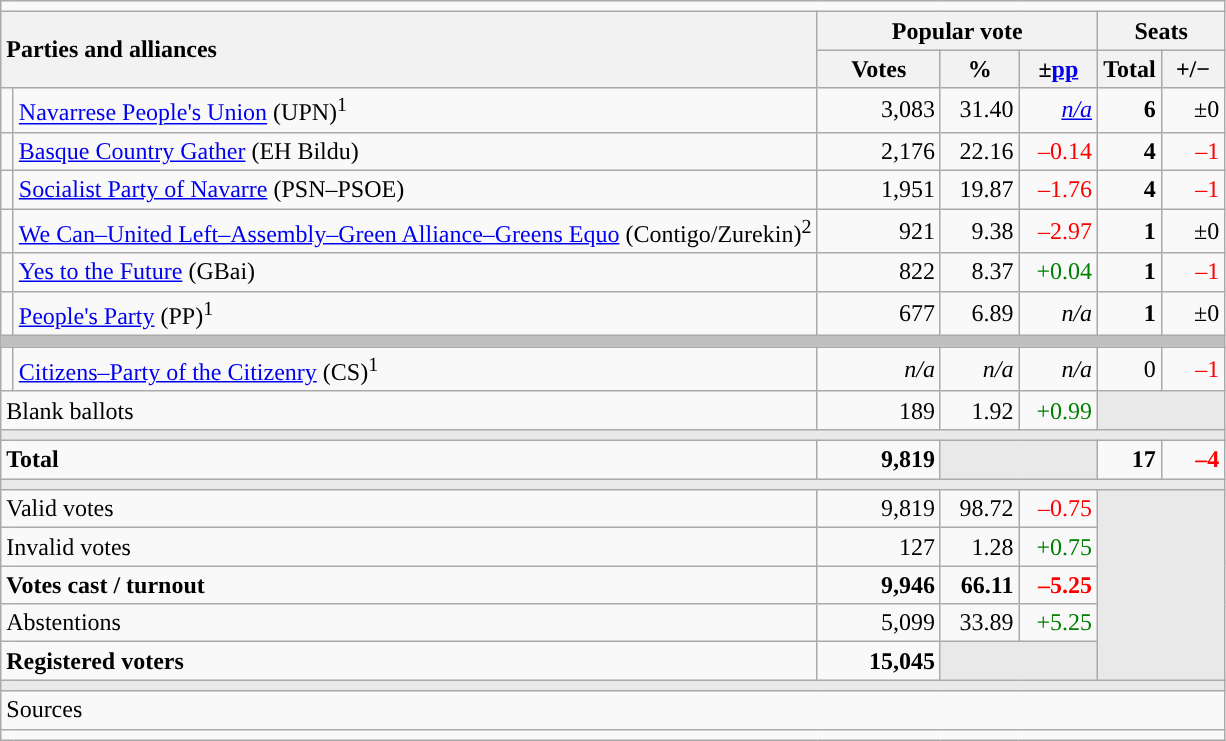<table class="wikitable" style="text-align:right;">
<tr>
<td colspan="7"></td>
</tr>
<tr>
<th style="text-align:left;" rowspan="2" colspan="2" width="525">Parties and alliances</th>
<th colspan="3">Popular vote</th>
<th colspan="2">Seats</th>
</tr>
<tr>
<th width="75">Votes</th>
<th width="45">%</th>
<th width="45">±<a href='#'>pp</a></th>
<th width="35">Total</th>
<th width="35">+/−</th>
</tr>
<tr>
<td width="1" style="color:inherit;background:"></td>
<td align="left"><a href='#'>Navarrese People's Union</a> (UPN)<sup>1</sup></td>
<td>3,083</td>
<td>31.40</td>
<td><em><a href='#'>n/a</a></em></td>
<td><strong>6</strong></td>
<td>±0</td>
</tr>
<tr>
<td style="color:inherit;background:"></td>
<td align="left"><a href='#'>Basque Country Gather</a> (EH Bildu)</td>
<td>2,176</td>
<td>22.16</td>
<td style="color:red;">–0.14</td>
<td><strong>4</strong></td>
<td style="color:red;">–1</td>
</tr>
<tr>
<td style="color:inherit;background:"></td>
<td align="left"><a href='#'>Socialist Party of Navarre</a> (PSN–PSOE)</td>
<td>1,951</td>
<td>19.87</td>
<td style="color:red;">–1.76</td>
<td><strong>4</strong></td>
<td style="color:red;">–1</td>
</tr>
<tr>
<td style="color:inherit;background:"></td>
<td align="left"><a href='#'>We Can–United Left–Assembly–Green Alliance–Greens Equo</a> (Contigo/Zurekin)<sup>2</sup></td>
<td>921</td>
<td>9.38</td>
<td style="color:red;">–2.97</td>
<td><strong>1</strong></td>
<td>±0</td>
</tr>
<tr>
<td style="color:inherit;background:"></td>
<td align="left"><a href='#'>Yes to the Future</a> (GBai)</td>
<td>822</td>
<td>8.37</td>
<td style="color:green;">+0.04</td>
<td><strong>1</strong></td>
<td style="color:red;">–1</td>
</tr>
<tr>
<td style="color:inherit;background:"></td>
<td align="left"><a href='#'>People's Party</a> (PP)<sup>1</sup></td>
<td>677</td>
<td>6.89</td>
<td><em>n/a</em></td>
<td><strong>1</strong></td>
<td>±0</td>
</tr>
<tr>
<td colspan="7" bgcolor="#C0C0C0"></td>
</tr>
<tr>
<td style="color:inherit;background:"></td>
<td align="left"><a href='#'>Citizens–Party of the Citizenry</a> (CS)<sup>1</sup></td>
<td><em>n/a</em></td>
<td><em>n/a</em></td>
<td><em>n/a</em></td>
<td>0</td>
<td style="color:red;">–1</td>
</tr>
<tr>
<td align="left" colspan="2">Blank ballots</td>
<td>189</td>
<td>1.92</td>
<td style="color:green;">+0.99</td>
<td bgcolor="#E9E9E9" colspan="2"></td>
</tr>
<tr>
<td colspan="7" bgcolor="#E9E9E9"></td>
</tr>
<tr style="font-weight:bold;">
<td align="left" colspan="2">Total</td>
<td>9,819</td>
<td bgcolor="#E9E9E9" colspan="2"></td>
<td>17</td>
<td style="color:red;">–4</td>
</tr>
<tr>
<td colspan="7" bgcolor="#E9E9E9"></td>
</tr>
<tr>
<td align="left" colspan="2">Valid votes</td>
<td>9,819</td>
<td>98.72</td>
<td style="color:red;">–0.75</td>
<td bgcolor="#E9E9E9" colspan="2" rowspan="5"></td>
</tr>
<tr>
<td align="left" colspan="2">Invalid votes</td>
<td>127</td>
<td>1.28</td>
<td style="color:green;">+0.75</td>
</tr>
<tr style="font-weight:bold;">
<td align="left" colspan="2">Votes cast / turnout</td>
<td>9,946</td>
<td>66.11</td>
<td style="color:red;">–5.25</td>
</tr>
<tr>
<td align="left" colspan="2">Abstentions</td>
<td>5,099</td>
<td>33.89</td>
<td style="color:green;">+5.25</td>
</tr>
<tr style="font-weight:bold;">
<td align="left" colspan="2">Registered voters</td>
<td>15,045</td>
<td bgcolor="#E9E9E9" colspan="2"></td>
</tr>
<tr>
<td colspan="7" bgcolor="#E9E9E9"></td>
</tr>
<tr>
<td align="left" colspan="7">Sources</td>
</tr>
<tr>
<td colspan="7" style="text-align:left; max-width:790px;"></td>
</tr>
</table>
